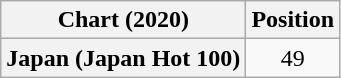<table class="wikitable plainrowheaders" style="text-align:center">
<tr>
<th scope="col">Chart (2020)</th>
<th scope="col">Position</th>
</tr>
<tr>
<th scope="row">Japan (Japan Hot 100)</th>
<td>49</td>
</tr>
</table>
